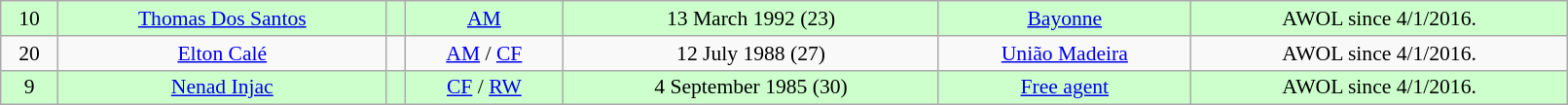<table class="wikitable" style="text-align:center; font-size:90%; width:85%;">
<tr>
<th style="background:#CCFFCC; font-weight: normal;">10</th>
<th style="background:#CCFFCC; font-weight: normal;"><a href='#'>Thomas Dos Santos</a></th>
<th style="background:#CCFFCC; font-weight: normal;"> </th>
<th style="background:#CCFFCC; font-weight: normal;"><a href='#'>AM</a></th>
<th style="background:#CCFFCC; font-weight: normal;">13 March 1992 (23)</th>
<th style="background:#CCFFCC; font-weight: normal;"> <a href='#'>Bayonne</a></th>
<th style="background:#CCFFCC; font-weight: normal;">AWOL since 4/1/2016.</th>
</tr>
<tr>
<td>20</td>
<td><a href='#'>Elton Calé</a></td>
<td></td>
<td><a href='#'>AM</a> / <a href='#'>CF</a></td>
<td>12 July 1988 (27)</td>
<td> <a href='#'>União Madeira</a></td>
<td>AWOL since 4/1/2016.</td>
</tr>
<tr>
<th style="background:#CCFFCC; font-weight: normal;">9</th>
<th style="background:#CCFFCC; font-weight: normal;"><a href='#'>Nenad Injac</a></th>
<th style="background:#CCFFCC; font-weight: normal;"></th>
<th style="background:#CCFFCC; font-weight: normal;"><a href='#'>CF</a> / <a href='#'>RW</a></th>
<th style="background:#CCFFCC; font-weight: normal;">4 September 1985 (30)</th>
<th style="background:#CCFFCC; font-weight: normal;"><a href='#'>Free agent</a></th>
<th style="background:#CCFFCC; font-weight: normal;">AWOL since 4/1/2016.</th>
</tr>
</table>
